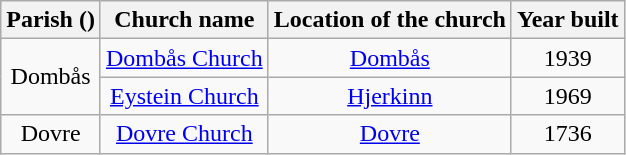<table class="wikitable" style="text-align:center">
<tr>
<th>Parish ()</th>
<th>Church name</th>
<th>Location of the church</th>
<th>Year built</th>
</tr>
<tr>
<td rowspan="2">Dombås</td>
<td><a href='#'>Dombås Church</a></td>
<td><a href='#'>Dombås</a></td>
<td>1939</td>
</tr>
<tr>
<td><a href='#'>Eystein Church</a></td>
<td><a href='#'>Hjerkinn</a></td>
<td>1969</td>
</tr>
<tr>
<td rowspan="1">Dovre</td>
<td><a href='#'>Dovre Church</a></td>
<td><a href='#'>Dovre</a></td>
<td>1736</td>
</tr>
</table>
